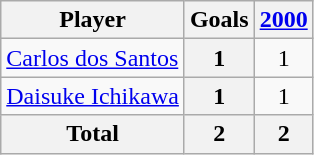<table class="wikitable sortable" style="text-align:center;">
<tr>
<th>Player</th>
<th>Goals</th>
<th><a href='#'>2000</a></th>
</tr>
<tr>
<td align="left"> <a href='#'>Carlos dos Santos</a></td>
<th>1</th>
<td>1</td>
</tr>
<tr>
<td align="left"> <a href='#'>Daisuke Ichikawa</a></td>
<th>1</th>
<td>1</td>
</tr>
<tr class="sortbottom">
<th>Total</th>
<th>2</th>
<th>2</th>
</tr>
</table>
